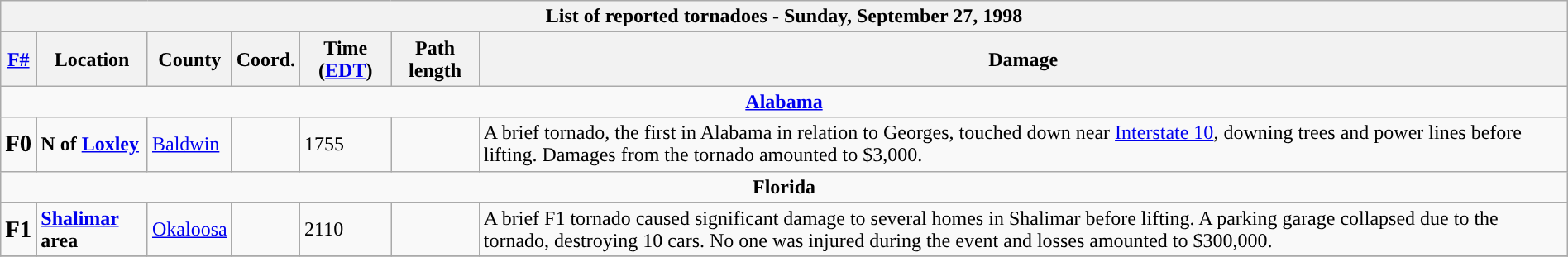<table class="wikitable collapsible" width="100%">
<tr>
<th colspan="7">List of reported tornadoes - Sunday, September 27, 1998</th>
</tr>
<tr>
<th><a href='#'>F#</a></th>
<th>Location</th>
<th>County</th>
<th>Coord.</th>
<th>Time (<a href='#'>EDT</a>)</th>
<th>Path length</th>
<th>Damage</th>
</tr>
<tr>
<td colspan="7" align=center><strong><a href='#'>Alabama</a></strong></td>
</tr>
<tr>
<td><big><strong>F0</strong></big></td>
<td><strong>N of <a href='#'>Loxley</a></strong></td>
<td><a href='#'>Baldwin</a></td>
<td></td>
<td>1755</td>
<td></td>
<td>A brief tornado, the first in Alabama in relation to Georges, touched down near <a href='#'>Interstate 10</a>, downing trees and power lines before lifting. Damages from the tornado amounted to $3,000.</td>
</tr>
<tr>
<td colspan="7" align=center><strong>Florida</strong></td>
</tr>
<tr>
<td><big><strong>F1</strong></big></td>
<td><strong><a href='#'>Shalimar</a> area</strong></td>
<td><a href='#'>Okaloosa</a></td>
<td></td>
<td>2110</td>
<td></td>
<td>A brief F1 tornado caused significant damage to several homes in Shalimar before lifting. A parking garage collapsed due to the tornado, destroying 10 cars. No one was injured during the event and losses amounted to $300,000.</td>
</tr>
<tr>
</tr>
</table>
